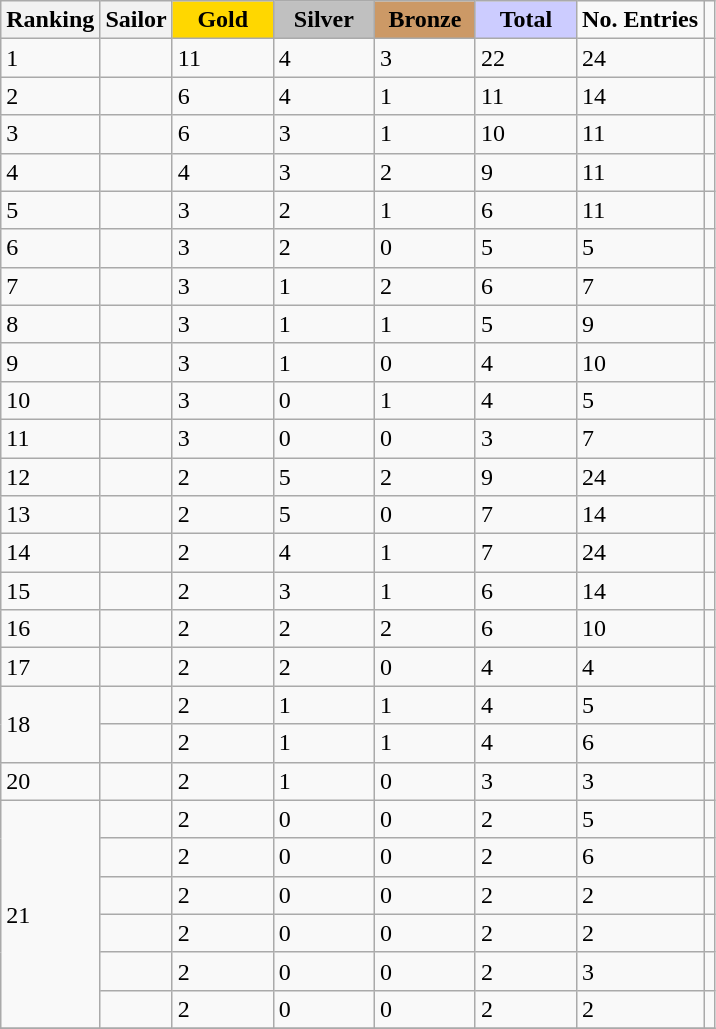<table class="wikitable sortable">
<tr>
<th align=center><strong>Ranking</strong></th>
<th align=center><strong>Sailor</strong></th>
<td style="background:gold; width:60px; text-align:center;"><strong>Gold</strong></td>
<td style="background:silver; width:60px; text-align:center;"><strong>Silver</strong></td>
<td style="background:#c96; width:60px; text-align:center;"><strong>Bronze</strong></td>
<td style="background:#ccf; width:60px; text-align:center;"><strong>Total</strong></td>
<td width:60px; text-align:center;"><strong>No. Entries</strong></td>
</tr>
<tr>
<td>1</td>
<td></td>
<td>11</td>
<td>4</td>
<td>3</td>
<td>22</td>
<td>24</td>
<td></td>
</tr>
<tr>
<td>2</td>
<td></td>
<td>6</td>
<td>4</td>
<td>1</td>
<td>11</td>
<td>14</td>
<td></td>
</tr>
<tr>
<td>3</td>
<td></td>
<td>6</td>
<td>3</td>
<td>1</td>
<td>10</td>
<td>11</td>
<td></td>
</tr>
<tr>
<td>4</td>
<td></td>
<td>4</td>
<td>3</td>
<td>2</td>
<td>9</td>
<td>11</td>
<td></td>
</tr>
<tr>
<td>5</td>
<td></td>
<td>3</td>
<td>2</td>
<td>1</td>
<td>6</td>
<td>11</td>
<td></td>
</tr>
<tr>
<td>6</td>
<td></td>
<td>3</td>
<td>2</td>
<td>0</td>
<td>5</td>
<td>5</td>
<td></td>
</tr>
<tr>
<td>7</td>
<td></td>
<td>3</td>
<td>1</td>
<td>2</td>
<td>6</td>
<td>7</td>
<td></td>
</tr>
<tr>
<td>8</td>
<td></td>
<td>3</td>
<td>1</td>
<td>1</td>
<td>5</td>
<td>9</td>
<td></td>
</tr>
<tr>
<td>9</td>
<td></td>
<td>3</td>
<td>1</td>
<td>0</td>
<td>4</td>
<td>10</td>
<td></td>
</tr>
<tr>
<td>10</td>
<td></td>
<td>3</td>
<td>0</td>
<td>1</td>
<td>4</td>
<td>5</td>
<td></td>
</tr>
<tr>
<td>11</td>
<td></td>
<td>3</td>
<td>0</td>
<td>0</td>
<td>3</td>
<td>7</td>
<td></td>
</tr>
<tr>
<td>12</td>
<td></td>
<td>2</td>
<td>5</td>
<td>2</td>
<td>9</td>
<td>24</td>
<td></td>
</tr>
<tr>
<td>13</td>
<td></td>
<td>2</td>
<td>5</td>
<td>0</td>
<td>7</td>
<td>14</td>
<td></td>
</tr>
<tr>
<td>14</td>
<td></td>
<td>2</td>
<td>4</td>
<td>1</td>
<td>7</td>
<td>24</td>
<td></td>
</tr>
<tr>
<td>15</td>
<td></td>
<td>2</td>
<td>3</td>
<td>1</td>
<td>6</td>
<td>14</td>
<td></td>
</tr>
<tr>
<td>16</td>
<td></td>
<td>2</td>
<td>2</td>
<td>2</td>
<td>6</td>
<td>10</td>
<td></td>
</tr>
<tr>
<td>17</td>
<td></td>
<td>2</td>
<td>2</td>
<td>0</td>
<td>4</td>
<td>4</td>
<td></td>
</tr>
<tr>
<td rowspan=2>18</td>
<td></td>
<td>2</td>
<td>1</td>
<td>1</td>
<td>4</td>
<td>5</td>
<td></td>
</tr>
<tr>
<td></td>
<td>2</td>
<td>1</td>
<td>1</td>
<td>4</td>
<td>6</td>
<td></td>
</tr>
<tr>
<td>20</td>
<td></td>
<td>2</td>
<td>1</td>
<td>0</td>
<td>3</td>
<td>3</td>
<td></td>
</tr>
<tr>
<td rowspan=6>21</td>
<td></td>
<td>2</td>
<td>0</td>
<td>0</td>
<td>2</td>
<td>5</td>
<td></td>
</tr>
<tr>
<td></td>
<td>2</td>
<td>0</td>
<td>0</td>
<td>2</td>
<td>6</td>
<td></td>
</tr>
<tr>
<td></td>
<td>2</td>
<td>0</td>
<td>0</td>
<td>2</td>
<td>2</td>
<td></td>
</tr>
<tr>
<td></td>
<td>2</td>
<td>0</td>
<td>0</td>
<td>2</td>
<td>2</td>
<td></td>
</tr>
<tr>
<td></td>
<td>2</td>
<td>0</td>
<td>0</td>
<td>2</td>
<td>3</td>
<td></td>
</tr>
<tr>
<td></td>
<td>2</td>
<td>0</td>
<td>0</td>
<td>2</td>
<td>2</td>
<td></td>
</tr>
<tr>
</tr>
</table>
